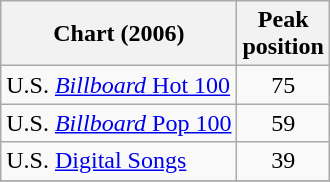<table class="wikitable sortable">
<tr>
<th>Chart (2006)</th>
<th>Peak<br>position</th>
</tr>
<tr>
<td>U.S. <a href='#'><em>Billboard</em> Hot 100</a></td>
<td align="center">75</td>
</tr>
<tr>
<td>U.S. <a href='#'><em>Billboard</em> Pop 100</a></td>
<td align="center">59</td>
</tr>
<tr>
<td>U.S. <a href='#'>Digital Songs</a></td>
<td align="center">39</td>
</tr>
<tr>
</tr>
</table>
